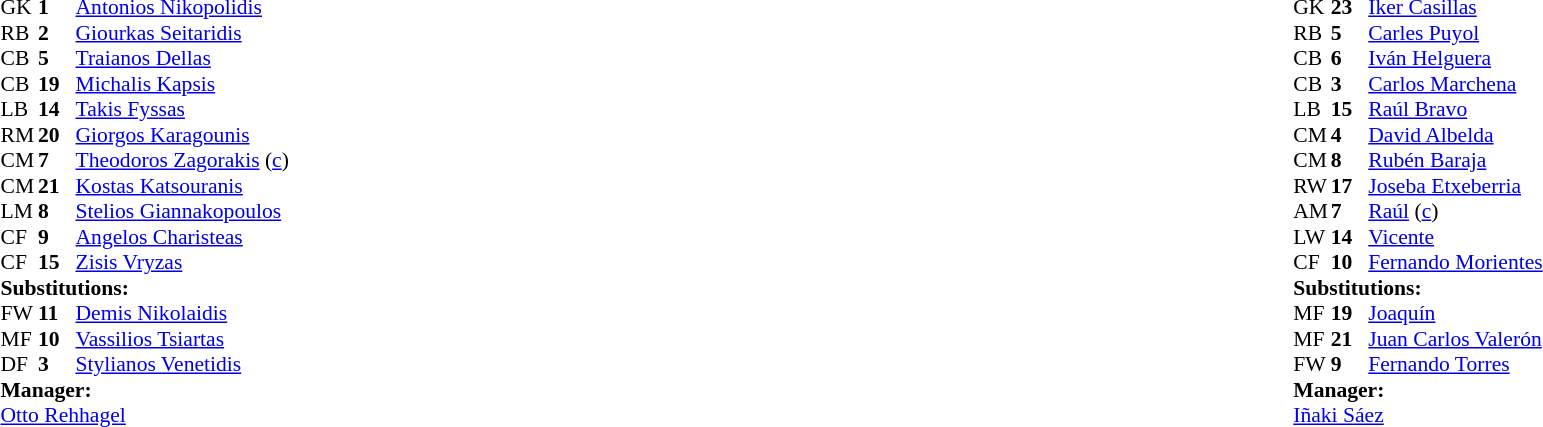<table style="width:100%;">
<tr>
<td style="vertical-align:top; width:40%;"><br><table style="font-size:90%" cellspacing="0" cellpadding="0">
<tr>
<th width="25"></th>
<th width="25"></th>
</tr>
<tr>
<td>GK</td>
<td><strong>1</strong></td>
<td><a href='#'>Antonios Nikopolidis</a></td>
</tr>
<tr>
<td>RB</td>
<td><strong>2</strong></td>
<td><a href='#'>Giourkas Seitaridis</a></td>
</tr>
<tr>
<td>CB</td>
<td><strong>5</strong></td>
<td><a href='#'>Traianos Dellas</a></td>
</tr>
<tr>
<td>CB</td>
<td><strong>19</strong></td>
<td><a href='#'>Michalis Kapsis</a></td>
</tr>
<tr>
<td>LB</td>
<td><strong>14</strong></td>
<td><a href='#'>Takis Fyssas</a></td>
<td></td>
<td></td>
</tr>
<tr>
<td>RM</td>
<td><strong>20</strong></td>
<td><a href='#'>Giorgos Karagounis</a></td>
<td></td>
<td></td>
</tr>
<tr>
<td>CM</td>
<td><strong>7</strong></td>
<td><a href='#'>Theodoros Zagorakis</a> (<a href='#'>c</a>)</td>
<td></td>
</tr>
<tr>
<td>CM</td>
<td><strong>21</strong></td>
<td><a href='#'>Kostas Katsouranis</a></td>
<td></td>
</tr>
<tr>
<td>LM</td>
<td><strong>8</strong></td>
<td><a href='#'>Stelios Giannakopoulos</a></td>
<td></td>
<td></td>
</tr>
<tr>
<td>CF</td>
<td><strong>9</strong></td>
<td><a href='#'>Angelos Charisteas</a></td>
</tr>
<tr>
<td>CF</td>
<td><strong>15</strong></td>
<td><a href='#'>Zisis Vryzas</a></td>
<td></td>
</tr>
<tr>
<td colspan=3><strong>Substitutions:</strong></td>
</tr>
<tr>
<td>FW</td>
<td><strong>11</strong></td>
<td><a href='#'>Demis Nikolaidis</a></td>
<td></td>
<td></td>
</tr>
<tr>
<td>MF</td>
<td><strong>10</strong></td>
<td><a href='#'>Vassilios Tsiartas</a></td>
<td></td>
<td></td>
</tr>
<tr>
<td>DF</td>
<td><strong>3</strong></td>
<td><a href='#'>Stylianos Venetidis</a></td>
<td></td>
<td></td>
</tr>
<tr>
<td colspan=3><strong>Manager:</strong></td>
</tr>
<tr>
<td colspan=3> <a href='#'>Otto Rehhagel</a></td>
</tr>
</table>
</td>
<td valign="top"></td>
<td style="vertical-align:top; width:50%;"><br><table style="font-size:90%; margin:auto;" cellspacing="0" cellpadding="0">
<tr>
<th width=25></th>
<th width=25></th>
</tr>
<tr>
<td>GK</td>
<td><strong>23</strong></td>
<td><a href='#'>Iker Casillas</a></td>
</tr>
<tr>
<td>RB</td>
<td><strong>5</strong></td>
<td><a href='#'>Carles Puyol</a></td>
</tr>
<tr>
<td>CB</td>
<td><strong>6</strong></td>
<td><a href='#'>Iván Helguera</a></td>
<td></td>
</tr>
<tr>
<td>CB</td>
<td><strong>3</strong></td>
<td><a href='#'>Carlos Marchena</a></td>
<td></td>
</tr>
<tr>
<td>LB</td>
<td><strong>15</strong></td>
<td><a href='#'>Raúl Bravo</a></td>
</tr>
<tr>
<td>CM</td>
<td><strong>4</strong></td>
<td><a href='#'>David Albelda</a></td>
</tr>
<tr>
<td>CM</td>
<td><strong>8</strong></td>
<td><a href='#'>Rubén Baraja</a></td>
</tr>
<tr>
<td>RW</td>
<td><strong>17</strong></td>
<td><a href='#'>Joseba Etxeberria</a></td>
<td></td>
<td></td>
</tr>
<tr>
<td>AM</td>
<td><strong>7</strong></td>
<td><a href='#'>Raúl</a> (<a href='#'>c</a>)</td>
<td></td>
<td></td>
</tr>
<tr>
<td>LW</td>
<td><strong>14</strong></td>
<td><a href='#'>Vicente</a></td>
</tr>
<tr>
<td>CF</td>
<td><strong>10</strong></td>
<td><a href='#'>Fernando Morientes</a></td>
<td></td>
<td></td>
</tr>
<tr>
<td colspan=3><strong>Substitutions:</strong></td>
</tr>
<tr>
<td>MF</td>
<td><strong>19</strong></td>
<td><a href='#'>Joaquín</a></td>
<td></td>
<td></td>
</tr>
<tr>
<td>MF</td>
<td><strong>21</strong></td>
<td><a href='#'>Juan Carlos Valerón</a></td>
<td></td>
<td></td>
</tr>
<tr>
<td>FW</td>
<td><strong>9</strong></td>
<td><a href='#'>Fernando Torres</a></td>
<td></td>
<td></td>
</tr>
<tr>
<td colspan=3><strong>Manager:</strong></td>
</tr>
<tr>
<td colspan=3><a href='#'>Iñaki Sáez</a></td>
</tr>
</table>
</td>
</tr>
</table>
